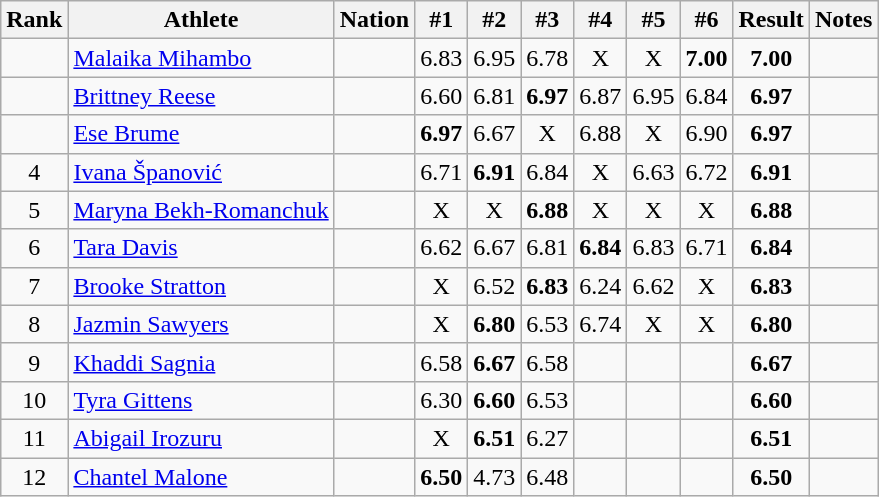<table class="wikitable sortable" style="text-align:center">
<tr>
<th>Rank</th>
<th>Athlete</th>
<th>Nation</th>
<th>#1</th>
<th>#2</th>
<th>#3</th>
<th>#4</th>
<th>#5</th>
<th>#6</th>
<th>Result</th>
<th>Notes</th>
</tr>
<tr>
<td></td>
<td align=left><a href='#'>Malaika Mihambo</a></td>
<td align=left></td>
<td>6.83</td>
<td>6.95</td>
<td>6.78</td>
<td data-sort-value=1.00>X</td>
<td data-sort-value=1.00>X</td>
<td><strong>7.00</strong></td>
<td><strong>7.00</strong></td>
<td></td>
</tr>
<tr>
<td></td>
<td align=left><a href='#'>Brittney Reese</a></td>
<td align=left></td>
<td>6.60</td>
<td>6.81</td>
<td><strong>6.97</strong></td>
<td>6.87</td>
<td>6.95</td>
<td>6.84</td>
<td><strong>6.97</strong></td>
<td></td>
</tr>
<tr>
<td></td>
<td align=left><a href='#'>Ese Brume</a></td>
<td align=left></td>
<td><strong>6.97</strong></td>
<td>6.67</td>
<td data-sort-value=1.00>X</td>
<td>6.88</td>
<td data-sort-value=1.00>X</td>
<td>6.90</td>
<td><strong>6.97</strong></td>
<td></td>
</tr>
<tr>
<td>4</td>
<td align=left><a href='#'>Ivana Španović</a></td>
<td align=left></td>
<td>6.71</td>
<td><strong>6.91</strong></td>
<td>6.84</td>
<td data-sort-value=1.00>X</td>
<td>6.63</td>
<td>6.72</td>
<td><strong>6.91</strong></td>
<td></td>
</tr>
<tr>
<td>5</td>
<td align=left><a href='#'>Maryna Bekh-Romanchuk</a></td>
<td align=left></td>
<td data-sort-value=1.00>X</td>
<td data-sort-value=1.00>X</td>
<td><strong>6.88</strong></td>
<td data-sort-value=1.00>X</td>
<td data-sort-value=1.00>X</td>
<td data-sort-value=1.00>X</td>
<td><strong>6.88</strong></td>
<td></td>
</tr>
<tr>
<td>6</td>
<td align=left><a href='#'>Tara Davis</a></td>
<td align=left></td>
<td>6.62</td>
<td>6.67</td>
<td>6.81</td>
<td><strong>6.84</strong></td>
<td>6.83</td>
<td>6.71</td>
<td><strong>6.84</strong></td>
<td></td>
</tr>
<tr>
<td>7</td>
<td align=left><a href='#'>Brooke Stratton</a></td>
<td align=left></td>
<td data-sort-value=1.00>X</td>
<td>6.52</td>
<td><strong>6.83</strong></td>
<td>6.24</td>
<td>6.62</td>
<td data-sort-value=1.00>X</td>
<td><strong>6.83</strong></td>
<td></td>
</tr>
<tr>
<td>8</td>
<td align=left><a href='#'>Jazmin Sawyers</a></td>
<td align=left></td>
<td data-sort-value=1.00>X</td>
<td><strong>6.80</strong></td>
<td>6.53</td>
<td>6.74</td>
<td data-sort-value=1.00>X</td>
<td data-sort-value=1.00>X</td>
<td><strong>6.80</strong></td>
<td></td>
</tr>
<tr>
<td>9</td>
<td align=left><a href='#'>Khaddi Sagnia</a></td>
<td align=left></td>
<td>6.58</td>
<td><strong>6.67</strong></td>
<td>6.58</td>
<td></td>
<td></td>
<td></td>
<td><strong>6.67</strong></td>
<td></td>
</tr>
<tr>
<td>10</td>
<td align=left><a href='#'>Tyra Gittens</a></td>
<td align=left></td>
<td>6.30</td>
<td><strong>6.60</strong></td>
<td>6.53</td>
<td></td>
<td></td>
<td></td>
<td><strong>6.60</strong></td>
<td></td>
</tr>
<tr>
<td>11</td>
<td align=left><a href='#'>Abigail Irozuru</a></td>
<td align=left></td>
<td data-sort-value=1.00>X</td>
<td><strong>6.51</strong></td>
<td>6.27</td>
<td></td>
<td></td>
<td></td>
<td><strong>6.51</strong></td>
<td></td>
</tr>
<tr>
<td>12</td>
<td align=left><a href='#'>Chantel Malone</a></td>
<td align=left></td>
<td><strong>6.50</strong></td>
<td>4.73</td>
<td>6.48</td>
<td></td>
<td></td>
<td></td>
<td><strong>6.50</strong></td>
<td></td>
</tr>
</table>
